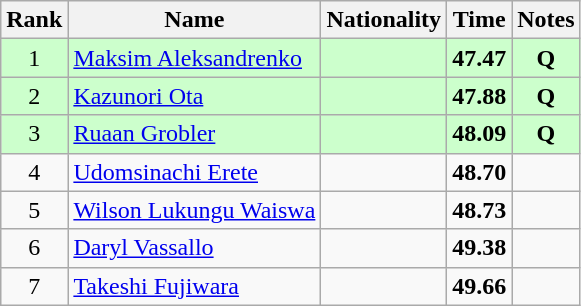<table class="wikitable sortable" style="text-align:center">
<tr>
<th>Rank</th>
<th>Name</th>
<th>Nationality</th>
<th>Time</th>
<th>Notes</th>
</tr>
<tr bgcolor=ccffcc>
<td>1</td>
<td align=left><a href='#'>Maksim Aleksandrenko</a></td>
<td align=left></td>
<td><strong>47.47</strong></td>
<td><strong>Q</strong></td>
</tr>
<tr bgcolor=ccffcc>
<td>2</td>
<td align=left><a href='#'>Kazunori Ota</a></td>
<td align=left></td>
<td><strong>47.88</strong></td>
<td><strong>Q</strong></td>
</tr>
<tr bgcolor=ccffcc>
<td>3</td>
<td align=left><a href='#'>Ruaan Grobler</a></td>
<td align=left></td>
<td><strong>48.09</strong></td>
<td><strong>Q</strong></td>
</tr>
<tr>
<td>4</td>
<td align=left><a href='#'>Udomsinachi Erete</a></td>
<td align=left></td>
<td><strong>48.70</strong></td>
<td></td>
</tr>
<tr>
<td>5</td>
<td align=left><a href='#'>Wilson Lukungu Waiswa</a></td>
<td align=left></td>
<td><strong>48.73</strong></td>
<td></td>
</tr>
<tr>
<td>6</td>
<td align=left><a href='#'>Daryl Vassallo</a></td>
<td align=left></td>
<td><strong>49.38</strong></td>
<td></td>
</tr>
<tr>
<td>7</td>
<td align=left><a href='#'>Takeshi Fujiwara</a></td>
<td align=left></td>
<td><strong>49.66</strong></td>
<td></td>
</tr>
</table>
